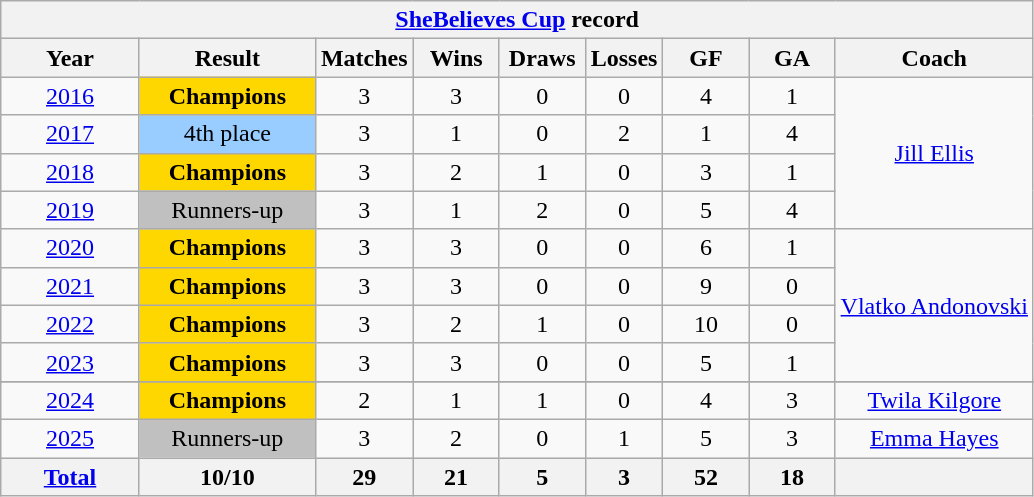<table class="wikitable"  style="text-align:center; ">
<tr>
<th colspan=9> <a href='#'>SheBelieves Cup</a> record</th>
</tr>
<tr>
<th width=85>Year</th>
<th width=110>Result</th>
<th>Matches</th>
<th width=50>Wins</th>
<th width=50>Draws</th>
<th>Losses</th>
<th width=50>GF</th>
<th width=50>GA</th>
<th>Coach</th>
</tr>
<tr>
<td><a href='#'>2016</a></td>
<td style="background:gold;"><strong>Champions</strong></td>
<td>3</td>
<td>3</td>
<td>0</td>
<td>0</td>
<td>4</td>
<td>1</td>
<td rowspan=4><a href='#'>Jill Ellis</a></td>
</tr>
<tr>
<td><a href='#'>2017</a></td>
<td style="background:#9acdff;">4th place</td>
<td>3</td>
<td>1</td>
<td>0</td>
<td>2</td>
<td>1</td>
<td>4</td>
</tr>
<tr>
<td><a href='#'>2018</a></td>
<td style="background:gold;"><strong>Champions</strong></td>
<td>3</td>
<td>2</td>
<td>1</td>
<td>0</td>
<td>3</td>
<td>1</td>
</tr>
<tr>
<td><a href='#'>2019</a></td>
<td style="background:silver;">Runners-up</td>
<td>3</td>
<td>1</td>
<td>2</td>
<td>0</td>
<td>5</td>
<td>4</td>
</tr>
<tr>
<td><a href='#'>2020</a></td>
<td style="background:gold;"><strong>Champions</strong></td>
<td>3</td>
<td>3</td>
<td>0</td>
<td>0</td>
<td>6</td>
<td>1</td>
<td rowspan=4><a href='#'>Vlatko Andonovski</a></td>
</tr>
<tr>
<td><a href='#'>2021</a></td>
<td style="background:gold;"><strong>Champions</strong></td>
<td>3</td>
<td>3</td>
<td>0</td>
<td>0</td>
<td>9</td>
<td>0</td>
</tr>
<tr>
<td><a href='#'>2022</a></td>
<td style="background:gold;"><strong>Champions</strong></td>
<td>3</td>
<td>2</td>
<td>1</td>
<td>0</td>
<td>10</td>
<td>0</td>
</tr>
<tr>
<td><a href='#'>2023</a></td>
<td style="background:gold;"><strong>Champions</strong></td>
<td>3</td>
<td>3</td>
<td>0</td>
<td>0</td>
<td>5</td>
<td>1</td>
</tr>
<tr class=sortbottom style="font-weight:bold;">
</tr>
<tr>
<td><a href='#'>2024</a></td>
<td style="background:gold;"><strong>Champions</strong></td>
<td>2</td>
<td>1</td>
<td>1</td>
<td>0</td>
<td>4</td>
<td>3</td>
<td><a href='#'>Twila Kilgore</a></td>
</tr>
<tr>
<td><a href='#'>2025</a></td>
<td style="background:silver;">Runners-up</td>
<td>3</td>
<td>2</td>
<td>0</td>
<td>1</td>
<td>5</td>
<td>3</td>
<td><a href='#'>Emma Hayes</a></td>
</tr>
<tr class=sortbottom style="font-weight:bold;">
<th><a href='#'>Total</a></th>
<th>10/10</th>
<th>29</th>
<th>21</th>
<th>5</th>
<th>3</th>
<th>52</th>
<th>18</th>
<th></th>
</tr>
</table>
